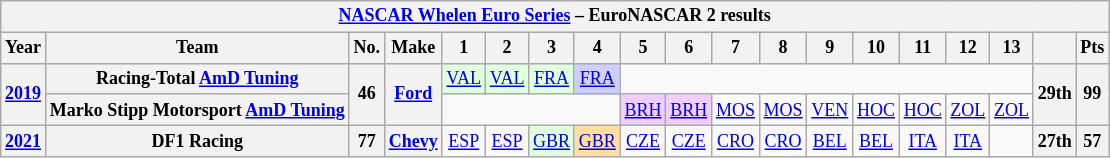<table class="wikitable" style="text-align:center; font-size:75%">
<tr>
<th colspan=21><a href='#'>NASCAR Whelen Euro Series</a> – EuroNASCAR 2 results</th>
</tr>
<tr>
<th>Year</th>
<th>Team</th>
<th>No.</th>
<th>Make</th>
<th>1</th>
<th>2</th>
<th>3</th>
<th>4</th>
<th>5</th>
<th>6</th>
<th>7</th>
<th>8</th>
<th>9</th>
<th>10</th>
<th>11</th>
<th>12</th>
<th>13</th>
<th></th>
<th>Pts</th>
</tr>
<tr>
<th rowspan=2><a href='#'>2019</a></th>
<th nowrap>Racing-Total <a href='#'>AmD Tuning</a></th>
<th rowspan=2>46</th>
<th rowspan=2><a href='#'>Ford</a></th>
<td style="background:#DFFFDF"><a href='#'>VAL</a><br></td>
<td style="background:#DFFFDF"><a href='#'>VAL</a><br></td>
<td style="background:#DFFFDF"><a href='#'>FRA</a><br></td>
<td style="background:#CFCFFF"><a href='#'>FRA</a><br></td>
<td colspan=9></td>
<th rowspan=2>29th</th>
<th rowspan=2>99</th>
</tr>
<tr>
<th nowrap>Marko Stipp Motorsport <a href='#'>AmD Tuning</a></th>
<td colspan=4></td>
<td style="background:#EFCFFF"><a href='#'>BRH</a><br></td>
<td style="background:#EFCFFF"><a href='#'>BRH</a><br></td>
<td><a href='#'>MOS</a></td>
<td><a href='#'>MOS</a></td>
<td><a href='#'>VEN</a></td>
<td><a href='#'>HOC</a></td>
<td><a href='#'>HOC</a></td>
<td><a href='#'>ZOL</a></td>
<td><a href='#'>ZOL</a></td>
</tr>
<tr>
<th><a href='#'>2021</a></th>
<th nowrap>DF1 Racing</th>
<th>77</th>
<th><a href='#'>Chevy</a></th>
<td><a href='#'>ESP</a></td>
<td><a href='#'>ESP</a></td>
<td style="background-color:#DFFFDF"><a href='#'>GBR</a><br></td>
<td style="background-color:#FFDF9F"><a href='#'>GBR</a><br></td>
<td><a href='#'>CZE</a></td>
<td><a href='#'>CZE</a></td>
<td><a href='#'>CRO</a></td>
<td><a href='#'>CRO</a></td>
<td><a href='#'>BEL</a></td>
<td><a href='#'>BEL</a></td>
<td><a href='#'>ITA</a></td>
<td><a href='#'>ITA</a></td>
<td></td>
<th>27th</th>
<th>57</th>
</tr>
</table>
